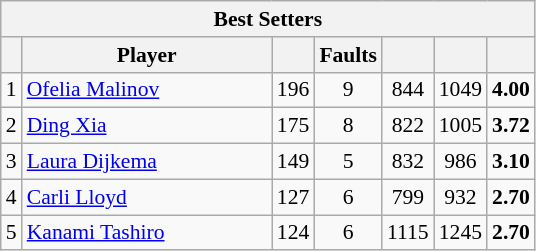<table class="wikitable sortable" style=font-size:90%>
<tr>
<th colspan=7>Best Setters</th>
</tr>
<tr>
<th></th>
<th width=160>Player</th>
<th width=20></th>
<th width=20>Faults</th>
<th width=20></th>
<th width=20></th>
<th width=20></th>
</tr>
<tr>
<td align=center>1</td>
<td> <a href='#'>Ofelia Malinov</a></td>
<td align=center>196</td>
<td align=center>9</td>
<td align=center>844</td>
<td align=center>1049</td>
<td align=center><strong>4.00</strong></td>
</tr>
<tr>
<td align=center>2</td>
<td> <a href='#'>Ding Xia</a></td>
<td align=center>175</td>
<td align=center>8</td>
<td align=center>822</td>
<td align=center>1005</td>
<td align=center><strong>3.72</strong></td>
</tr>
<tr>
<td align=center>3</td>
<td> <a href='#'>Laura Dijkema</a></td>
<td align=center>149</td>
<td align=center>5</td>
<td align=center>832</td>
<td align=center>986</td>
<td align=center><strong>3.10</strong></td>
</tr>
<tr>
<td align=center>4</td>
<td> <a href='#'>Carli Lloyd</a></td>
<td align=center>127</td>
<td align=center>6</td>
<td align=center>799</td>
<td align=center>932</td>
<td align=center><strong>2.70</strong></td>
</tr>
<tr>
<td align=center>5</td>
<td> <a href='#'>Kanami Tashiro</a></td>
<td align=center>124</td>
<td align=center>6</td>
<td align=center>1115</td>
<td align=center>1245</td>
<td align=center><strong>2.70</strong></td>
</tr>
</table>
